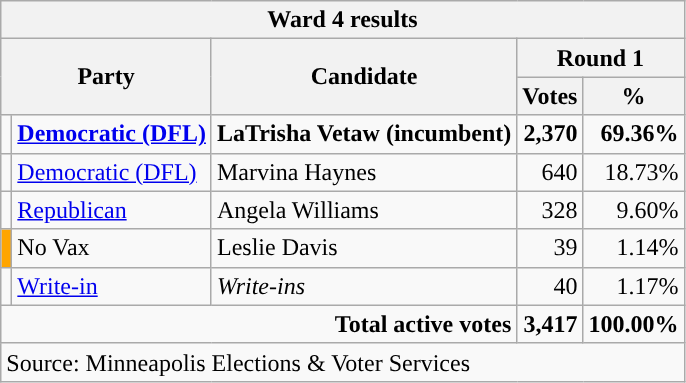<table class="wikitable">
<tr>
<th colspan="5">Ward 4 results</th>
</tr>
<tr>
<th rowspan="2" colspan="2">Party</th>
<th rowspan="2">Candidate</th>
<th colspan="2">Round 1</th>
</tr>
<tr>
<th>Votes</th>
<th>%</th>
</tr>
<tr>
<td style="background-color:"></td>
<td><strong><a href='#'>Democratic (DFL)</a></strong></td>
<td><strong>LaTrisha Vetaw (incumbent)</strong></td>
<td align="right"><strong>2,370</strong></td>
<td align="right"><strong>69.36%</strong></td>
</tr>
<tr>
<td style="background-color:"></td>
<td><a href='#'>Democratic (DFL)</a></td>
<td>Marvina Haynes</td>
<td align="right">640</td>
<td align="right">18.73%</td>
</tr>
<tr>
<td style="background-color:"></td>
<td><a href='#'>Republican</a></td>
<td>Angela Williams</td>
<td align="right">328</td>
<td align="right">9.60%</td>
</tr>
<tr>
<td style="background-color:orange"></td>
<td>No Vax</td>
<td>Leslie Davis</td>
<td align="right">39</td>
<td align="right">1.14%</td>
</tr>
<tr>
<td style="background-color:"></td>
<td><a href='#'>Write-in</a></td>
<td><em>Write-ins</em></td>
<td align="right">40</td>
<td align="right">1.17%</td>
</tr>
<tr align="right">
<td colspan="3"><strong>Total active votes</strong></td>
<td><strong>3,417</strong></td>
<td><strong>100.00%</strong></td>
</tr>
<tr>
<td colspan="7">Source: Minneapolis Elections & Voter Services</td>
</tr>
</table>
